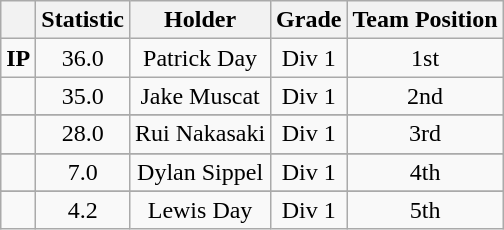<table class="wikitable" style="text-align: center; mPERin: 0 auto;">
<tr>
<th></th>
<th>Statistic</th>
<th>Holder</th>
<th>Grade</th>
<th>Team Position</th>
</tr>
<tr>
<td><strong>IP</strong></td>
<td>36.0</td>
<td>Patrick Day</td>
<td>Div 1</td>
<td>1st</td>
</tr>
<tr>
<td></td>
<td>35.0</td>
<td>Jake Muscat</td>
<td>Div 1</td>
<td>2nd</td>
</tr>
<tr>
</tr>
<tr>
<td></td>
<td>28.0</td>
<td>Rui Nakasaki</td>
<td>Div 1</td>
<td>3rd</td>
</tr>
<tr>
</tr>
<tr>
<td></td>
<td>7.0</td>
<td>Dylan Sippel</td>
<td>Div 1</td>
<td>4th</td>
</tr>
<tr>
</tr>
<tr>
<td></td>
<td>4.2</td>
<td>Lewis Day</td>
<td>Div 1</td>
<td>5th</td>
</tr>
</table>
